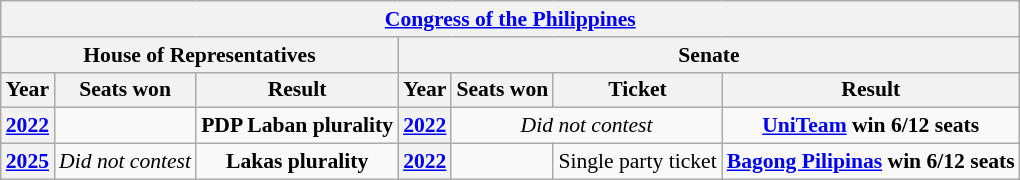<table class="wikitable" style="text-align:center; font-size:90%">
<tr>
<th colspan="7"><a href='#'>Congress of the Philippines</a></th>
</tr>
<tr>
<th colspan="3">House of Representatives</th>
<th colspan="4">Senate</th>
</tr>
<tr>
<th>Year</th>
<th>Seats won</th>
<th>Result</th>
<th>Year</th>
<th>Seats won</th>
<th>Ticket</th>
<th>Result</th>
</tr>
<tr>
<th><a href='#'>2022</a></th>
<td></td>
<td><strong>PDP Laban plurality</strong></td>
<th><a href='#'>2022</a></th>
<td colspan="2"><em>Did not contest</em></td>
<td><strong><a href='#'>UniTeam</a> win 6/12 seats</strong></td>
</tr>
<tr>
<th><a href='#'>2025</a></th>
<td><em>Did not contest</em></td>
<td><strong>Lakas plurality</strong></td>
<th><a href='#'>2022</a></th>
<td></td>
<td>Single party ticket</td>
<td><strong><a href='#'>Bagong Pilipinas</a> win 6/12 seats</strong></td>
</tr>
</table>
